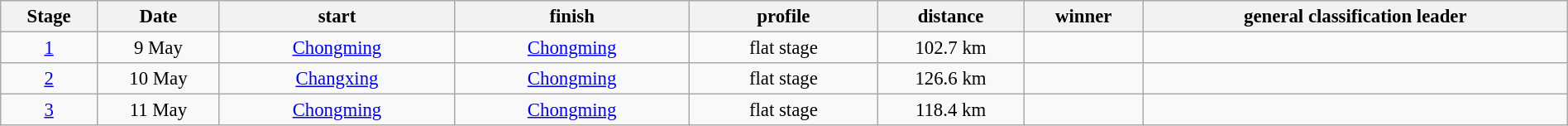<table class="wikitable" style=" text-align:center; font-size:95%;" width="100%">
<tr>
<th>Stage</th>
<th>Date</th>
<th width=15%>start</th>
<th width=15%>finish</th>
<th width=12%>profile</th>
<th>distance</th>
<th>winner</th>
<th> <strong>general classification leader</strong></th>
</tr>
<tr>
<td><a href='#'>1</a></td>
<td>9 May</td>
<td><a href='#'>Chongming</a></td>
<td><a href='#'>Chongming</a></td>
<td>  flat stage</td>
<td>102.7 km</td>
<td></td>
<td></td>
</tr>
<tr>
<td><a href='#'>2</a></td>
<td>10 May</td>
<td><a href='#'>Changxing</a></td>
<td><a href='#'>Chongming</a></td>
<td>  flat stage</td>
<td>126.6 km</td>
<td></td>
<td></td>
</tr>
<tr>
<td><a href='#'>3</a></td>
<td>11 May</td>
<td><a href='#'>Chongming</a></td>
<td><a href='#'>Chongming</a></td>
<td>  flat stage</td>
<td>118.4 km</td>
<td></td>
<td></td>
</tr>
</table>
